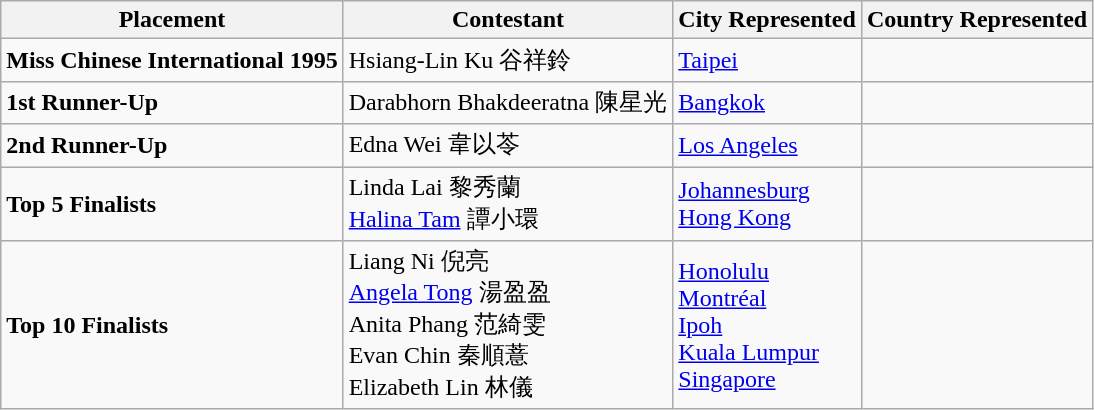<table class="wikitable" border="1">
<tr>
<th>Placement</th>
<th>Contestant</th>
<th>City Represented</th>
<th>Country Represented</th>
</tr>
<tr>
<td><strong>Miss Chinese International 1995</strong></td>
<td>Hsiang-Lin Ku 谷祥鈴</td>
<td><a href='#'>Taipei</a></td>
<td></td>
</tr>
<tr>
<td><strong>1st Runner-Up</strong></td>
<td>Darabhorn Bhakdeeratna 陳星光</td>
<td><a href='#'>Bangkok</a></td>
<td></td>
</tr>
<tr>
<td><strong>2nd Runner-Up</strong></td>
<td>Edna Wei 韋以苓</td>
<td><a href='#'>Los Angeles</a></td>
<td></td>
</tr>
<tr>
<td><strong>Top 5 Finalists</strong></td>
<td>Linda Lai 黎秀蘭<br><a href='#'>Halina Tam</a> 譚小環</td>
<td><a href='#'>Johannesburg</a><br><a href='#'>Hong Kong</a></td>
<td><br></td>
</tr>
<tr>
<td><strong>Top 10 Finalists</strong></td>
<td>Liang Ni 倪亮<br><a href='#'>Angela Tong</a> 湯盈盈<br>Anita Phang 范綺雯<br>Evan Chin 秦順薏<br>Elizabeth Lin 林儀</td>
<td><a href='#'>Honolulu</a><br><a href='#'>Montréal</a><br><a href='#'>Ipoh</a><br><a href='#'>Kuala Lumpur</a><br><a href='#'>Singapore</a></td>
<td><br><br><br><br></td>
</tr>
</table>
